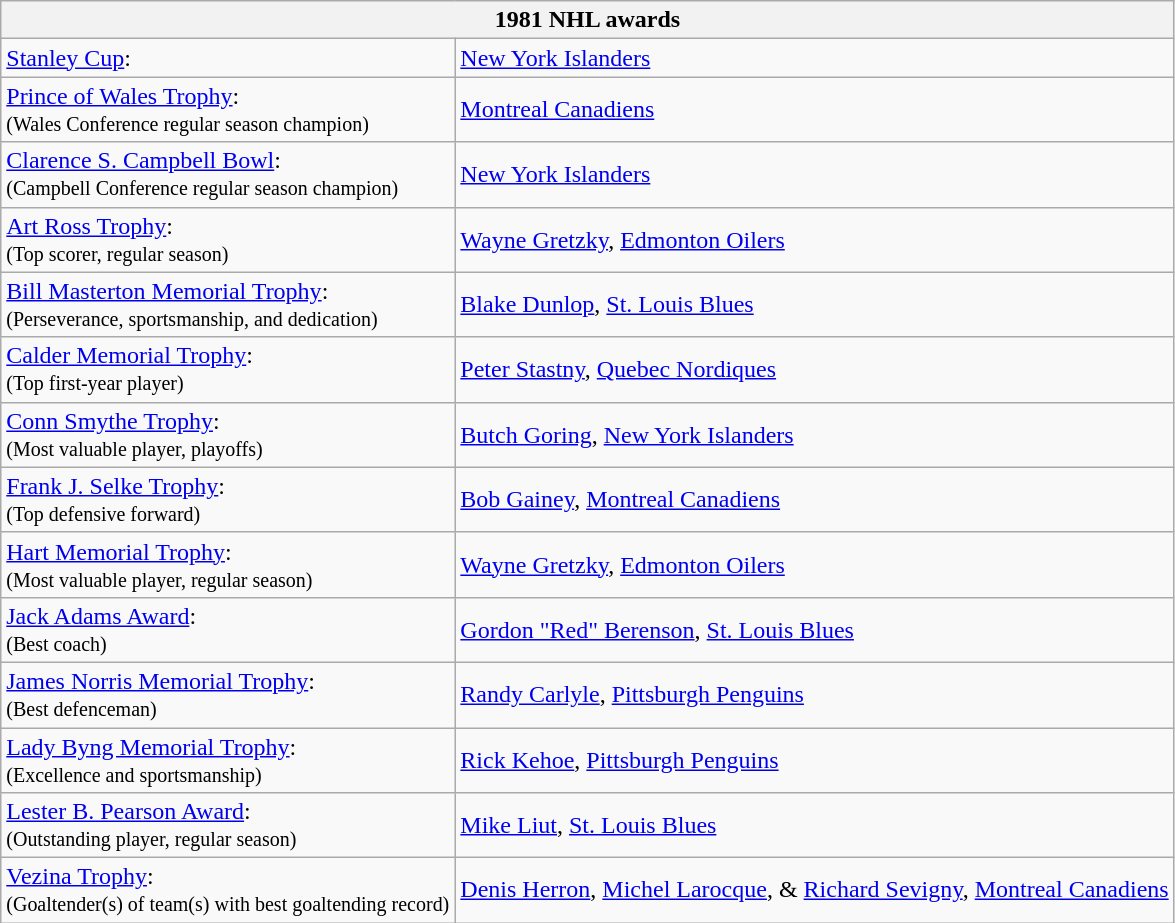<table class="wikitable">
<tr>
<th bgcolor="#DDDDDD" colspan="2">1981 NHL awards</th>
</tr>
<tr>
<td><a href='#'>Stanley Cup</a>:</td>
<td><a href='#'>New York Islanders</a></td>
</tr>
<tr>
<td><a href='#'>Prince of Wales Trophy</a>:<br><small>(Wales Conference regular season champion)</small></td>
<td><a href='#'>Montreal Canadiens</a></td>
</tr>
<tr>
<td><a href='#'>Clarence S. Campbell Bowl</a>:<br><small>(Campbell Conference regular season champion)</small></td>
<td><a href='#'>New York Islanders</a></td>
</tr>
<tr>
<td><a href='#'>Art Ross Trophy</a>:<br><small>(Top scorer, regular season)</small></td>
<td><a href='#'>Wayne Gretzky</a>, <a href='#'>Edmonton Oilers</a></td>
</tr>
<tr>
<td><a href='#'>Bill Masterton Memorial Trophy</a>: <br><small>(Perseverance, sportsmanship, and dedication)</small></td>
<td><a href='#'>Blake Dunlop</a>, <a href='#'>St. Louis Blues</a></td>
</tr>
<tr>
<td><a href='#'>Calder Memorial Trophy</a>:<br><small>(Top first-year player)</small></td>
<td><a href='#'>Peter Stastny</a>, <a href='#'>Quebec Nordiques</a></td>
</tr>
<tr>
<td><a href='#'>Conn Smythe Trophy</a>:<br><small>(Most valuable player, playoffs)</small></td>
<td><a href='#'>Butch Goring</a>, <a href='#'>New York Islanders</a></td>
</tr>
<tr>
<td><a href='#'>Frank J. Selke Trophy</a>:<br><small>(Top defensive forward)</small></td>
<td><a href='#'>Bob Gainey</a>, <a href='#'>Montreal Canadiens</a></td>
</tr>
<tr>
<td><a href='#'>Hart Memorial Trophy</a>:<br><small>(Most valuable player, regular season)</small></td>
<td><a href='#'>Wayne Gretzky</a>, <a href='#'>Edmonton Oilers</a></td>
</tr>
<tr>
<td><a href='#'>Jack Adams Award</a>:<br><small>(Best coach)</small></td>
<td><a href='#'>Gordon "Red" Berenson</a>, <a href='#'>St. Louis Blues</a></td>
</tr>
<tr>
<td><a href='#'>James Norris Memorial Trophy</a>:<br><small>(Best defenceman)</small></td>
<td><a href='#'>Randy Carlyle</a>, <a href='#'>Pittsburgh Penguins</a></td>
</tr>
<tr>
<td><a href='#'>Lady Byng Memorial Trophy</a>:<br><small>(Excellence and sportsmanship)</small></td>
<td><a href='#'>Rick Kehoe</a>, <a href='#'>Pittsburgh Penguins</a></td>
</tr>
<tr>
<td><a href='#'>Lester B. Pearson Award</a>:<br><small>(Outstanding player, regular season)</small></td>
<td><a href='#'>Mike Liut</a>, <a href='#'>St. Louis Blues</a></td>
</tr>
<tr>
<td><a href='#'>Vezina Trophy</a>:<br><small>(Goaltender(s) of team(s) with best goaltending record)</small></td>
<td><a href='#'>Denis Herron</a>, <a href='#'>Michel Larocque</a>, & <a href='#'>Richard Sevigny</a>, <a href='#'>Montreal Canadiens</a></td>
</tr>
</table>
